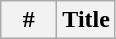<table class="wikitable" style="background:#FFF; ">
<tr>
<th width="30">#</th>
<th>Title<br>

</th>
</tr>
</table>
